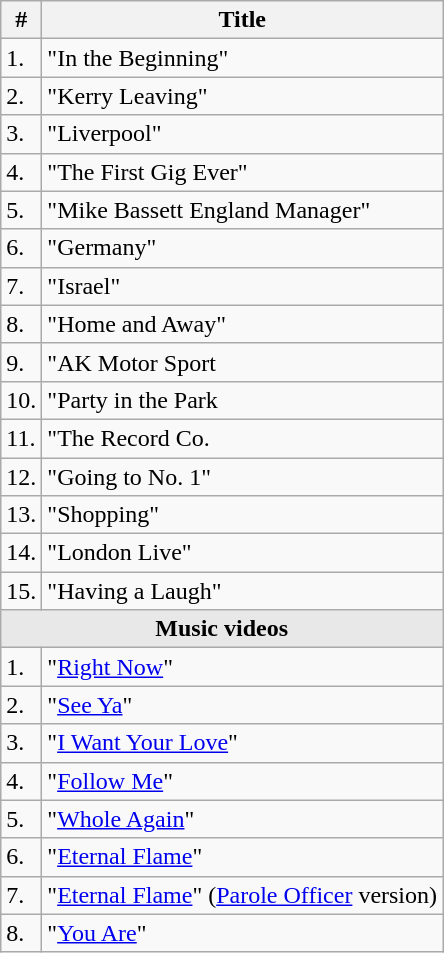<table class="wikitable">
<tr>
<th bgcolor="#ebf5ff">#</th>
<th bgcolor="#ebf5ff">Title</th>
</tr>
<tr>
<td>1.</td>
<td>"In the Beginning"</td>
</tr>
<tr>
<td>2.</td>
<td>"Kerry Leaving"</td>
</tr>
<tr>
<td>3.</td>
<td>"Liverpool"</td>
</tr>
<tr>
<td>4.</td>
<td>"The First Gig Ever"</td>
</tr>
<tr>
<td>5.</td>
<td>"Mike Bassett England Manager"</td>
</tr>
<tr>
<td>6.</td>
<td>"Germany"</td>
</tr>
<tr>
<td>7.</td>
<td>"Israel"</td>
</tr>
<tr>
<td>8.</td>
<td>"Home and Away"</td>
</tr>
<tr>
<td>9.</td>
<td>"AK Motor Sport</td>
</tr>
<tr>
<td>10.</td>
<td>"Party in the Park</td>
</tr>
<tr>
<td>11.</td>
<td>"The Record Co.</td>
</tr>
<tr>
<td>12.</td>
<td>"Going to No. 1"</td>
</tr>
<tr>
<td>13.</td>
<td>"Shopping"</td>
</tr>
<tr>
<td>14.</td>
<td>"London Live"</td>
</tr>
<tr>
<td>15.</td>
<td>"Having a Laugh"</td>
</tr>
<tr>
<td bgcolor=#E8E8E8 colspan="2" align=center><strong>Music videos</strong></td>
</tr>
<tr>
<td>1.</td>
<td>"<a href='#'>Right Now</a>"</td>
</tr>
<tr>
<td>2.</td>
<td>"<a href='#'>See Ya</a>"</td>
</tr>
<tr>
<td>3.</td>
<td>"<a href='#'>I Want Your Love</a>"</td>
</tr>
<tr>
<td>4.</td>
<td>"<a href='#'>Follow Me</a>"</td>
</tr>
<tr>
<td>5.</td>
<td>"<a href='#'>Whole Again</a>"</td>
</tr>
<tr>
<td>6.</td>
<td>"<a href='#'>Eternal Flame</a>"</td>
</tr>
<tr>
<td>7.</td>
<td>"<a href='#'>Eternal Flame</a>" (<a href='#'>Parole Officer</a> version)</td>
</tr>
<tr>
<td>8.</td>
<td>"<a href='#'>You Are</a>"</td>
</tr>
</table>
